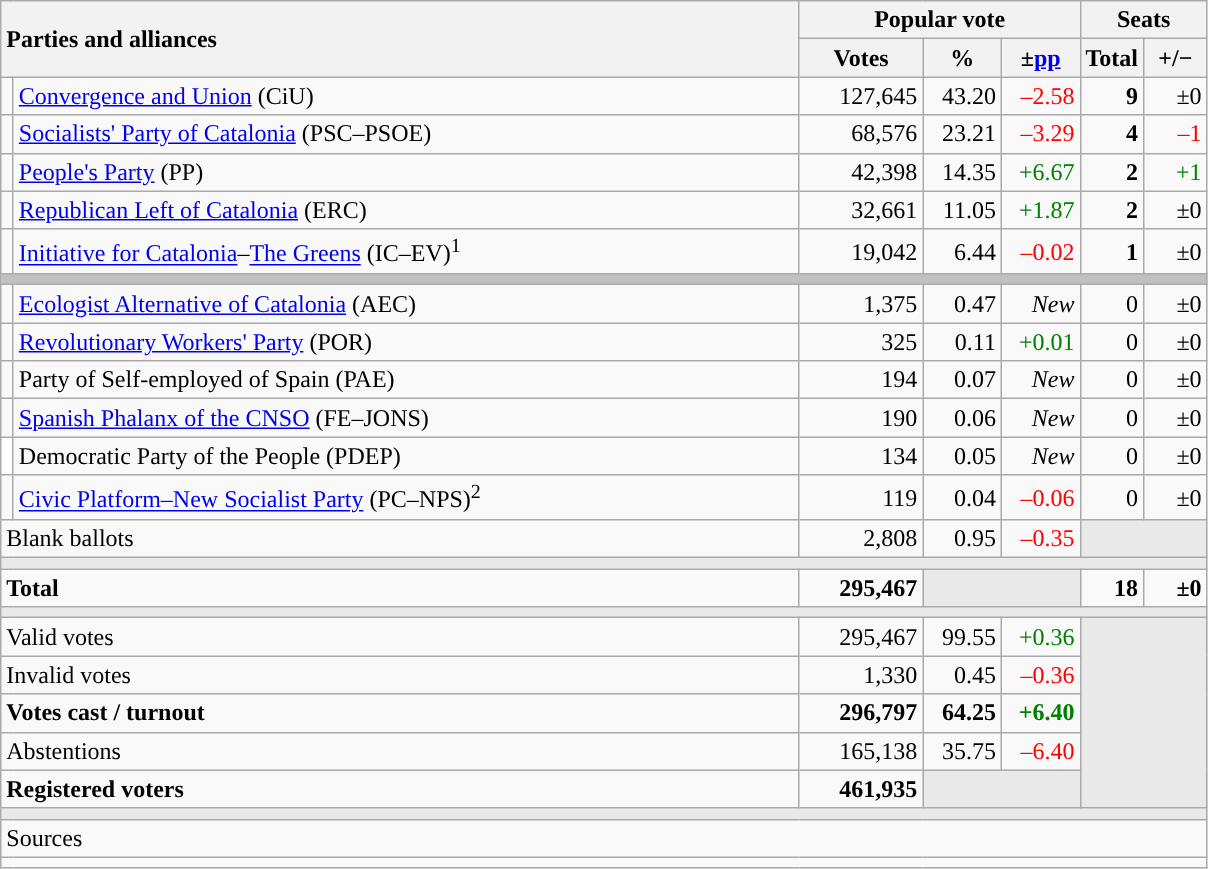<table class="wikitable" style="text-align:right;">
<tr>
<th style="text-align:left;" rowspan="2" colspan="2" width="525">Parties and alliances</th>
<th colspan="3">Popular vote</th>
<th colspan="2">Seats</th>
</tr>
<tr>
<th width="75">Votes</th>
<th width="45">%</th>
<th width="45">±<a href='#'>pp</a></th>
<th width="35">Total</th>
<th width="35">+/−</th>
</tr>
<tr>
<td width="1" style="color:inherit;background:"></td>
<td align="left"><a href='#'>Convergence and Union</a> (CiU)</td>
<td>127,645</td>
<td>43.20</td>
<td style="color:red;">–2.58</td>
<td><strong>9</strong></td>
<td>±0</td>
</tr>
<tr>
<td style="color:inherit;background:"></td>
<td align="left"><a href='#'>Socialists' Party of Catalonia</a> (PSC–PSOE)</td>
<td>68,576</td>
<td>23.21</td>
<td style="color:red;">–3.29</td>
<td><strong>4</strong></td>
<td style="color:red;">–1</td>
</tr>
<tr>
<td style="color:inherit;background:"></td>
<td align="left"><a href='#'>People's Party</a> (PP)</td>
<td>42,398</td>
<td>14.35</td>
<td style="color:green;">+6.67</td>
<td><strong>2</strong></td>
<td style="color:green;">+1</td>
</tr>
<tr>
<td style="color:inherit;background:"></td>
<td align="left"><a href='#'>Republican Left of Catalonia</a> (ERC)</td>
<td>32,661</td>
<td>11.05</td>
<td style="color:green;">+1.87</td>
<td><strong>2</strong></td>
<td>±0</td>
</tr>
<tr>
<td style="color:inherit;background:"></td>
<td align="left"><a href='#'>Initiative for Catalonia</a>–<a href='#'>The Greens</a> (IC–EV)<sup>1</sup></td>
<td>19,042</td>
<td>6.44</td>
<td style="color:red;">–0.02</td>
<td><strong>1</strong></td>
<td>±0</td>
</tr>
<tr>
<td colspan="7" bgcolor="#C0C0C0"></td>
</tr>
<tr>
<td style="color:inherit;background:"></td>
<td align="left"><a href='#'>Ecologist Alternative of Catalonia</a> (AEC)</td>
<td>1,375</td>
<td>0.47</td>
<td><em>New</em></td>
<td>0</td>
<td>±0</td>
</tr>
<tr>
<td style="color:inherit;background:"></td>
<td align="left"><a href='#'>Revolutionary Workers' Party</a> (POR)</td>
<td>325</td>
<td>0.11</td>
<td style="color:green;">+0.01</td>
<td>0</td>
<td>±0</td>
</tr>
<tr>
<td style="color:inherit;background:"></td>
<td align="left">Party of Self-employed of Spain (PAE)</td>
<td>194</td>
<td>0.07</td>
<td><em>New</em></td>
<td>0</td>
<td>±0</td>
</tr>
<tr>
<td style="color:inherit;background:"></td>
<td align="left"><a href='#'>Spanish Phalanx of the CNSO</a> (FE–JONS)</td>
<td>190</td>
<td>0.06</td>
<td><em>New</em></td>
<td>0</td>
<td>±0</td>
</tr>
<tr>
<td bgcolor="white"></td>
<td align="left">Democratic Party of the People (PDEP)</td>
<td>134</td>
<td>0.05</td>
<td><em>New</em></td>
<td>0</td>
<td>±0</td>
</tr>
<tr>
<td style="color:inherit;background:"></td>
<td align="left"><a href='#'>Civic Platform–New Socialist Party</a> (PC–NPS)<sup>2</sup></td>
<td>119</td>
<td>0.04</td>
<td style="color:red;">–0.06</td>
<td>0</td>
<td>±0</td>
</tr>
<tr>
<td align="left" colspan="2">Blank ballots</td>
<td>2,808</td>
<td>0.95</td>
<td style="color:red;">–0.35</td>
<td bgcolor="#E9E9E9" colspan="2"></td>
</tr>
<tr>
<td colspan="7" bgcolor="#E9E9E9"></td>
</tr>
<tr style="font-weight:bold;">
<td align="left" colspan="2">Total</td>
<td>295,467</td>
<td bgcolor="#E9E9E9" colspan="2"></td>
<td>18</td>
<td>±0</td>
</tr>
<tr>
<td colspan="7" bgcolor="#E9E9E9"></td>
</tr>
<tr>
<td align="left" colspan="2">Valid votes</td>
<td>295,467</td>
<td>99.55</td>
<td style="color:green;">+0.36</td>
<td bgcolor="#E9E9E9" colspan="2" rowspan="5"></td>
</tr>
<tr>
<td align="left" colspan="2">Invalid votes</td>
<td>1,330</td>
<td>0.45</td>
<td style="color:red;">–0.36</td>
</tr>
<tr style="font-weight:bold;">
<td align="left" colspan="2">Votes cast / turnout</td>
<td>296,797</td>
<td>64.25</td>
<td style="color:green;">+6.40</td>
</tr>
<tr>
<td align="left" colspan="2">Abstentions</td>
<td>165,138</td>
<td>35.75</td>
<td style="color:red;">–6.40</td>
</tr>
<tr style="font-weight:bold;">
<td align="left" colspan="2">Registered voters</td>
<td>461,935</td>
<td bgcolor="#E9E9E9" colspan="2"></td>
</tr>
<tr>
<td colspan="7" bgcolor="#E9E9E9"></td>
</tr>
<tr>
<td align="left" colspan="7">Sources</td>
</tr>
<tr>
<td colspan="7" style="text-align:left; max-width:790px;"></td>
</tr>
</table>
